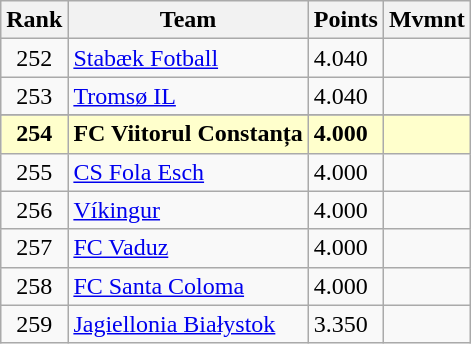<table class="wikitable" style="text-align: center;">
<tr>
<th>Rank</th>
<th>Team</th>
<th>Points</th>
<th>Mvmnt</th>
</tr>
<tr>
<td>252</td>
<td align=left> <a href='#'>Stabæk Fotball</a></td>
<td align=left>4.040</td>
<td align=left></td>
</tr>
<tr>
<td>253</td>
<td align=left> <a href='#'>Tromsø IL</a></td>
<td align=left>4.040</td>
<td align=left></td>
</tr>
<tr>
</tr>
<tr style="background:#ffc;">
<td><strong>254</strong></td>
<td align=left> <strong>FC Viitorul Constanța </strong></td>
<td align=left><strong>4.000</strong></td>
<td align=left></td>
</tr>
<tr>
<td>255</td>
<td align=left> <a href='#'>CS Fola Esch</a></td>
<td align=left>4.000</td>
<td align=left></td>
</tr>
<tr>
<td>256</td>
<td align=left> <a href='#'>Víkingur</a></td>
<td align=left>4.000</td>
<td align=left></td>
</tr>
<tr>
<td>257</td>
<td align=left> <a href='#'>FC Vaduz</a></td>
<td align=left>4.000</td>
<td align=left></td>
</tr>
<tr>
<td>258</td>
<td align=left> <a href='#'>FC Santa Coloma</a></td>
<td align=left>4.000</td>
<td align=left></td>
</tr>
<tr>
<td>259</td>
<td align=left> <a href='#'>Jagiellonia Białystok</a></td>
<td align=left>3.350</td>
<td align=left></td>
</tr>
</table>
